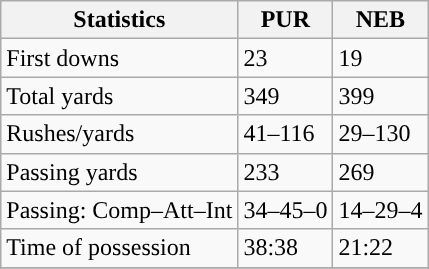<table class="wikitable" style="float: left;">
<tr>
<th>Statistics</th>
<th>PUR</th>
<th>NEB</th>
</tr>
<tr>
<td>First downs</td>
<td>23</td>
<td>19</td>
</tr>
<tr>
<td>Total yards</td>
<td>349</td>
<td>399</td>
</tr>
<tr>
<td>Rushes/yards</td>
<td>41–116</td>
<td>29–130</td>
</tr>
<tr>
<td>Passing yards</td>
<td>233</td>
<td>269</td>
</tr>
<tr>
<td>Passing: Comp–Att–Int</td>
<td>34–45–0</td>
<td>14–29–4</td>
</tr>
<tr>
<td>Time of possession</td>
<td>38:38</td>
<td>21:22</td>
</tr>
<tr>
</tr>
</table>
